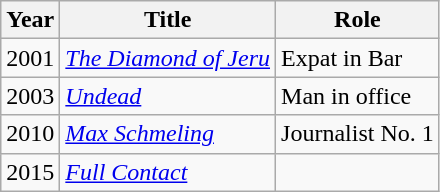<table class="wikitable sortable">
<tr>
<th>Year</th>
<th>Title</th>
<th>Role</th>
</tr>
<tr>
<td>2001</td>
<td><em><a href='#'>The Diamond of Jeru</a></em></td>
<td>Expat in Bar</td>
</tr>
<tr>
<td>2003</td>
<td><em><a href='#'>Undead</a></em></td>
<td>Man in office</td>
</tr>
<tr>
<td>2010</td>
<td><em><a href='#'>Max Schmeling</a></em></td>
<td>Journalist No. 1</td>
</tr>
<tr>
<td>2015</td>
<td><em><a href='#'>Full Contact</a></em></td>
<td></td>
</tr>
</table>
